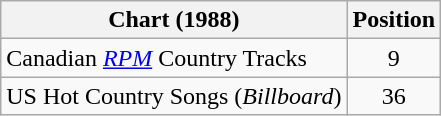<table class="wikitable">
<tr>
<th>Chart (1988)</th>
<th>Position</th>
</tr>
<tr>
<td align="left">Canadian <em><a href='#'>RPM</a></em> Country Tracks</td>
<td align="center">9</td>
</tr>
<tr>
<td>US Hot Country Songs (<em>Billboard</em>)</td>
<td align="center">36</td>
</tr>
</table>
